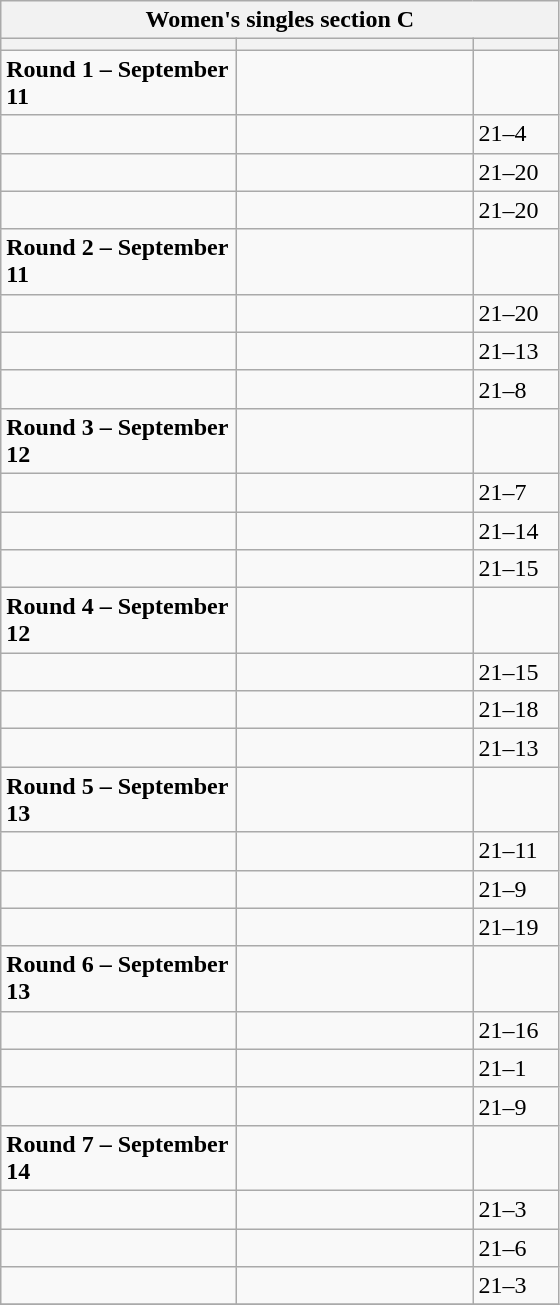<table class="wikitable">
<tr>
<th colspan="3">Women's singles section C</th>
</tr>
<tr>
<th width=150></th>
<th width=150></th>
<th width=50></th>
</tr>
<tr>
<td><strong>Round 1 – September 11</strong></td>
<td></td>
<td></td>
</tr>
<tr>
<td></td>
<td></td>
<td>21–4</td>
</tr>
<tr>
<td></td>
<td></td>
<td>21–20</td>
</tr>
<tr>
<td></td>
<td></td>
<td>21–20</td>
</tr>
<tr>
<td><strong>Round 2 – September 11</strong></td>
<td></td>
<td></td>
</tr>
<tr>
<td></td>
<td></td>
<td>21–20</td>
</tr>
<tr>
<td></td>
<td></td>
<td>21–13</td>
</tr>
<tr>
<td></td>
<td></td>
<td>21–8</td>
</tr>
<tr>
<td><strong>Round 3 – September 12</strong></td>
<td></td>
<td></td>
</tr>
<tr>
<td></td>
<td></td>
<td>21–7</td>
</tr>
<tr>
<td></td>
<td></td>
<td>21–14</td>
</tr>
<tr>
<td></td>
<td></td>
<td>21–15</td>
</tr>
<tr>
<td><strong>Round 4 – September 12</strong></td>
<td></td>
<td></td>
</tr>
<tr>
<td></td>
<td></td>
<td>21–15</td>
</tr>
<tr>
<td></td>
<td></td>
<td>21–18</td>
</tr>
<tr>
<td></td>
<td></td>
<td>21–13</td>
</tr>
<tr>
<td><strong>Round 5 – September 13</strong></td>
<td></td>
<td></td>
</tr>
<tr>
<td></td>
<td></td>
<td>21–11</td>
</tr>
<tr>
<td></td>
<td></td>
<td>21–9</td>
</tr>
<tr>
<td></td>
<td></td>
<td>21–19</td>
</tr>
<tr>
<td><strong>Round 6  – September 13</strong></td>
<td></td>
<td></td>
</tr>
<tr>
<td></td>
<td></td>
<td>21–16</td>
</tr>
<tr>
<td></td>
<td></td>
<td>21–1</td>
</tr>
<tr>
<td></td>
<td></td>
<td>21–9</td>
</tr>
<tr>
<td><strong>Round 7 – September 14</strong></td>
<td></td>
<td></td>
</tr>
<tr>
<td></td>
<td></td>
<td>21–3</td>
</tr>
<tr>
<td></td>
<td></td>
<td>21–6</td>
</tr>
<tr>
<td></td>
<td></td>
<td>21–3</td>
</tr>
<tr>
</tr>
</table>
